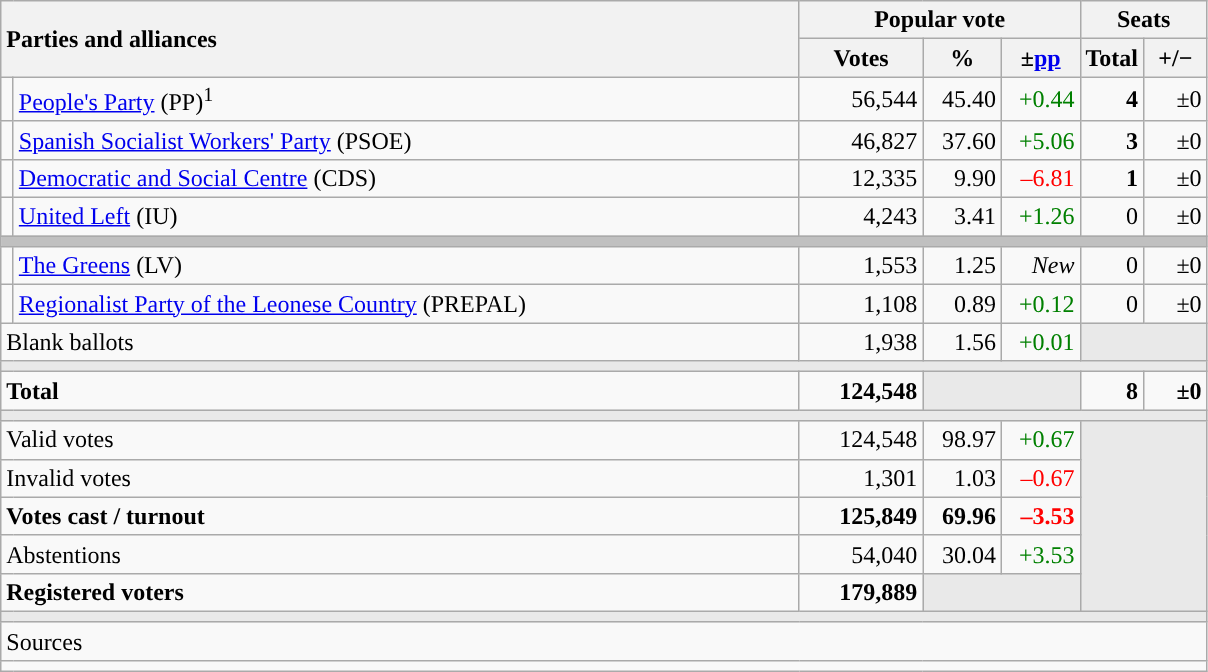<table class="wikitable" style="text-align:right;">
<tr>
<th style="text-align:left;" rowspan="2" colspan="2" width="525">Parties and alliances</th>
<th colspan="3">Popular vote</th>
<th colspan="2">Seats</th>
</tr>
<tr>
<th width="75">Votes</th>
<th width="45">%</th>
<th width="45">±<a href='#'>pp</a></th>
<th width="35">Total</th>
<th width="35">+/−</th>
</tr>
<tr>
<td width="1" style="color:inherit;background:"></td>
<td align="left"><a href='#'>People's Party</a> (PP)<sup>1</sup></td>
<td>56,544</td>
<td>45.40</td>
<td style="color:green;">+0.44</td>
<td><strong>4</strong></td>
<td>±0</td>
</tr>
<tr>
<td style="color:inherit;background:"></td>
<td align="left"><a href='#'>Spanish Socialist Workers' Party</a> (PSOE)</td>
<td>46,827</td>
<td>37.60</td>
<td style="color:green;">+5.06</td>
<td><strong>3</strong></td>
<td>±0</td>
</tr>
<tr>
<td style="color:inherit;background:"></td>
<td align="left"><a href='#'>Democratic and Social Centre</a> (CDS)</td>
<td>12,335</td>
<td>9.90</td>
<td style="color:red;">–6.81</td>
<td><strong>1</strong></td>
<td>±0</td>
</tr>
<tr>
<td style="color:inherit;background:"></td>
<td align="left"><a href='#'>United Left</a> (IU)</td>
<td>4,243</td>
<td>3.41</td>
<td style="color:green;">+1.26</td>
<td>0</td>
<td>±0</td>
</tr>
<tr>
<td colspan="7" bgcolor="#C0C0C0"></td>
</tr>
<tr>
<td style="color:inherit;background:"></td>
<td align="left"><a href='#'>The Greens</a> (LV)</td>
<td>1,553</td>
<td>1.25</td>
<td><em>New</em></td>
<td>0</td>
<td>±0</td>
</tr>
<tr>
<td style="color:inherit;background:"></td>
<td align="left"><a href='#'>Regionalist Party of the Leonese Country</a> (PREPAL)</td>
<td>1,108</td>
<td>0.89</td>
<td style="color:green;">+0.12</td>
<td>0</td>
<td>±0</td>
</tr>
<tr>
<td align="left" colspan="2">Blank ballots</td>
<td>1,938</td>
<td>1.56</td>
<td style="color:green;">+0.01</td>
<td bgcolor="#E9E9E9" colspan="2"></td>
</tr>
<tr>
<td colspan="7" bgcolor="#E9E9E9"></td>
</tr>
<tr style="font-weight:bold;">
<td align="left" colspan="2">Total</td>
<td>124,548</td>
<td bgcolor="#E9E9E9" colspan="2"></td>
<td>8</td>
<td>±0</td>
</tr>
<tr>
<td colspan="7" bgcolor="#E9E9E9"></td>
</tr>
<tr>
<td align="left" colspan="2">Valid votes</td>
<td>124,548</td>
<td>98.97</td>
<td style="color:green;">+0.67</td>
<td bgcolor="#E9E9E9" colspan="2" rowspan="5"></td>
</tr>
<tr>
<td align="left" colspan="2">Invalid votes</td>
<td>1,301</td>
<td>1.03</td>
<td style="color:red;">–0.67</td>
</tr>
<tr style="font-weight:bold;">
<td align="left" colspan="2">Votes cast / turnout</td>
<td>125,849</td>
<td>69.96</td>
<td style="color:red;">–3.53</td>
</tr>
<tr>
<td align="left" colspan="2">Abstentions</td>
<td>54,040</td>
<td>30.04</td>
<td style="color:green;">+3.53</td>
</tr>
<tr style="font-weight:bold;">
<td align="left" colspan="2">Registered voters</td>
<td>179,889</td>
<td bgcolor="#E9E9E9" colspan="2"></td>
</tr>
<tr>
<td colspan="7" bgcolor="#E9E9E9"></td>
</tr>
<tr>
<td align="left" colspan="7">Sources</td>
</tr>
<tr>
<td colspan="7" style="text-align:left; max-width:790px;"></td>
</tr>
</table>
